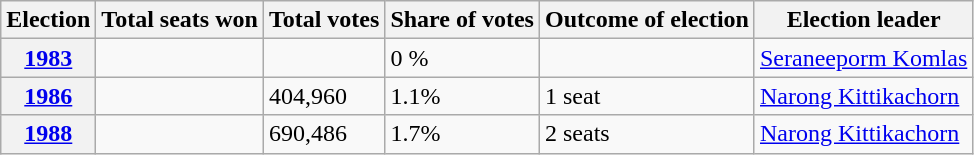<table class="wikitable">
<tr>
<th>Election</th>
<th>Total seats won</th>
<th>Total votes</th>
<th>Share of votes</th>
<th>Outcome of election</th>
<th>Election leader</th>
</tr>
<tr>
<th><a href='#'>1983</a></th>
<td></td>
<td></td>
<td>0 %</td>
<td></td>
<td><a href='#'>Seraneeporm Komlas</a></td>
</tr>
<tr>
<th><a href='#'>1986</a></th>
<td></td>
<td>404,960</td>
<td>1.1%</td>
<td>1 seat</td>
<td><a href='#'>Narong Kittikachorn</a></td>
</tr>
<tr>
<th><a href='#'>1988</a></th>
<td></td>
<td>690,486</td>
<td>1.7%</td>
<td>2 seats</td>
<td><a href='#'>Narong Kittikachorn</a></td>
</tr>
</table>
